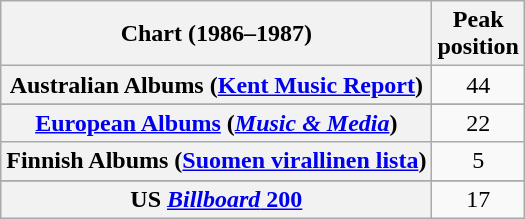<table class="wikitable sortable plainrowheaders" style="text-align:center">
<tr>
<th scope="col">Chart (1986–1987)</th>
<th scope="col">Peak<br>position</th>
</tr>
<tr>
<th scope="row">Australian Albums (<a href='#'>Kent Music Report</a>)</th>
<td>44</td>
</tr>
<tr>
</tr>
<tr>
</tr>
<tr>
</tr>
<tr>
<th scope="row"><a href='#'>European Albums</a> (<em><a href='#'>Music & Media</a></em>)</th>
<td>22</td>
</tr>
<tr>
<th scope="row">Finnish Albums (<a href='#'>Suomen virallinen lista</a>)</th>
<td>5</td>
</tr>
<tr>
</tr>
<tr>
</tr>
<tr>
</tr>
<tr>
</tr>
<tr>
<th scope="row">US <a href='#'><em>Billboard</em> 200</a></th>
<td>17</td>
</tr>
</table>
